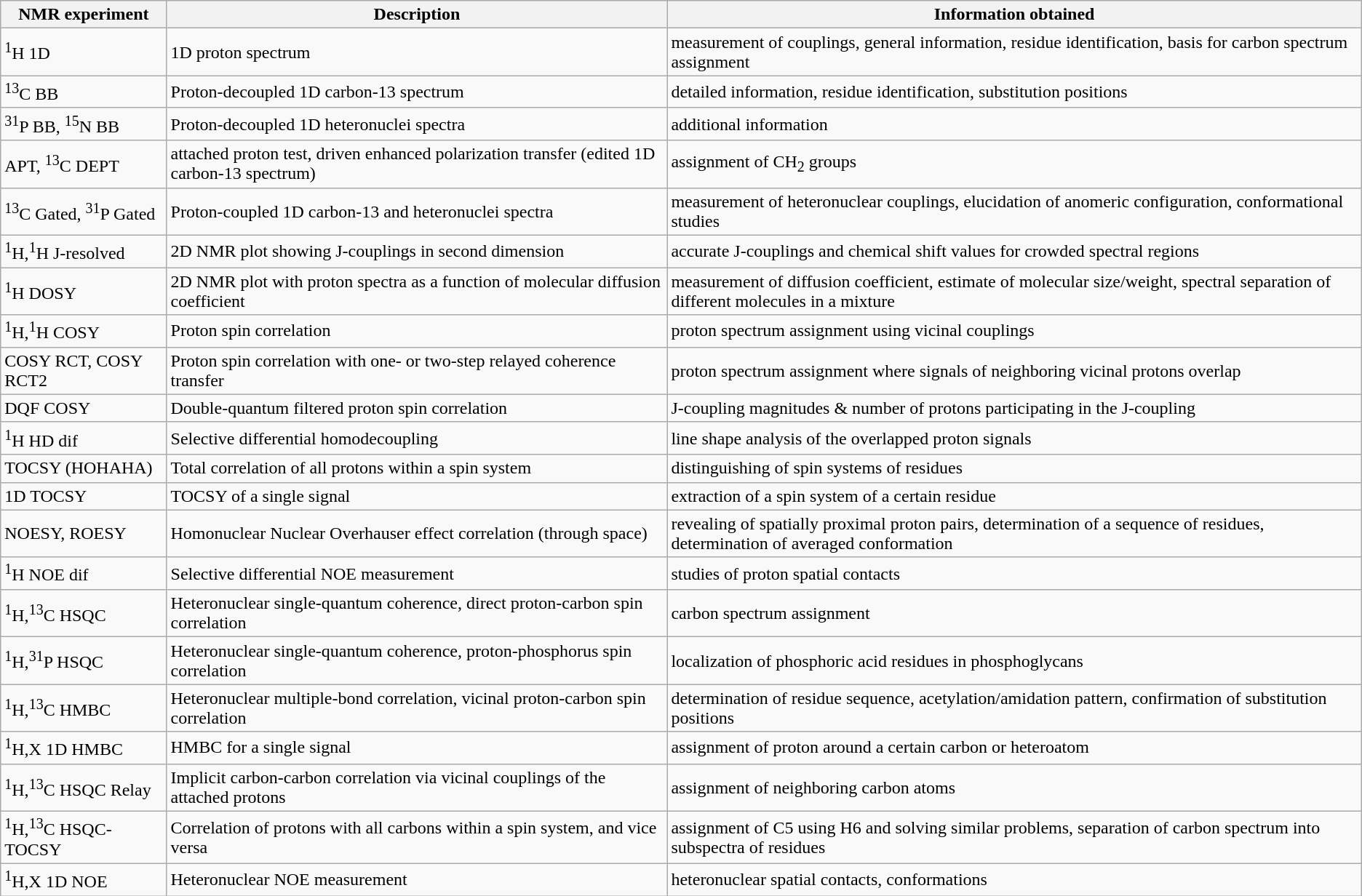<table class="wikitable">
<tr>
<th>NMR experiment</th>
<th>Description</th>
<th>Information obtained</th>
</tr>
<tr>
<td><sup>1</sup>H 1D</td>
<td>1D proton spectrum</td>
<td>measurement of couplings, general information, residue identification, basis for carbon spectrum assignment</td>
</tr>
<tr>
<td><sup>13</sup>C BB</td>
<td>Proton-decoupled 1D carbon-13 spectrum</td>
<td>detailed information, residue identification, substitution positions</td>
</tr>
<tr>
<td><sup>31</sup>P BB, <sup>15</sup>N BB</td>
<td>Proton-decoupled 1D heteronuclei spectra</td>
<td>additional information</td>
</tr>
<tr>
<td>APT, <sup>13</sup>C DEPT</td>
<td>attached proton test, driven enhanced polarization transfer (edited 1D carbon-13 spectrum)</td>
<td>assignment of CH<sub>2</sub> groups</td>
</tr>
<tr>
<td><sup>13</sup>C Gated, <sup>31</sup>P Gated</td>
<td>Proton-coupled 1D carbon-13 and heteronuclei spectra</td>
<td>measurement of heteronuclear couplings, elucidation of anomeric configuration, conformational studies</td>
</tr>
<tr>
<td><sup>1</sup>H,<sup>1</sup>H J-resolved</td>
<td>2D NMR plot showing J-couplings in second dimension</td>
<td>accurate J-couplings and chemical shift values for crowded spectral regions</td>
</tr>
<tr>
<td><sup>1</sup>H DOSY</td>
<td>2D NMR plot with proton spectra as a function of molecular diffusion coefficient</td>
<td>measurement of diffusion coefficient, estimate of molecular size/weight, spectral separation of different molecules in a mixture</td>
</tr>
<tr>
<td><sup>1</sup>H,<sup>1</sup>H COSY</td>
<td>Proton spin correlation</td>
<td>proton spectrum assignment using vicinal couplings</td>
</tr>
<tr>
<td>COSY RCT, COSY RCT2</td>
<td>Proton spin correlation with one- or two-step relayed coherence transfer</td>
<td>proton spectrum assignment where signals of neighboring vicinal protons overlap</td>
</tr>
<tr>
<td>DQF COSY</td>
<td>Double-quantum filtered proton spin correlation</td>
<td>J-coupling magnitudes & number of protons participating in the J-coupling</td>
</tr>
<tr>
<td><sup>1</sup>H HD dif</td>
<td>Selective differential homodecoupling</td>
<td>line shape analysis of the overlapped proton signals</td>
</tr>
<tr>
<td>TOCSY (HOHAHA)</td>
<td>Total correlation of all protons within a spin system</td>
<td>distinguishing of spin systems of residues</td>
</tr>
<tr>
<td>1D TOCSY</td>
<td>TOCSY of a single signal</td>
<td>extraction of a spin system of a certain residue</td>
</tr>
<tr>
<td>NOESY, ROESY</td>
<td>Homonuclear Nuclear Overhauser effect correlation (through space)</td>
<td>revealing of spatially proximal proton pairs, determination of a sequence of residues, determination of averaged conformation</td>
</tr>
<tr>
<td><sup>1</sup>H NOE dif</td>
<td>Selective differential NOE measurement</td>
<td>studies of proton spatial contacts</td>
</tr>
<tr>
<td><sup>1</sup>H,<sup>13</sup>C HSQC</td>
<td>Heteronuclear single-quantum coherence, direct proton-carbon spin correlation</td>
<td>carbon spectrum assignment</td>
</tr>
<tr>
<td><sup>1</sup>H,<sup>31</sup>P HSQC</td>
<td>Heteronuclear single-quantum coherence, proton-phosphorus spin correlation</td>
<td>localization of phosphoric acid residues in phosphoglycans</td>
</tr>
<tr>
<td><sup>1</sup>H,<sup>13</sup>C HMBC</td>
<td>Heteronuclear multiple-bond correlation, vicinal proton-carbon spin correlation</td>
<td>determination of residue sequence, acetylation/amidation pattern, confirmation of substitution positions</td>
</tr>
<tr>
<td><sup>1</sup>H,X 1D HMBC</td>
<td>HMBC for a single signal</td>
<td>assignment of proton around a certain carbon or heteroatom</td>
</tr>
<tr>
<td><sup>1</sup>H,<sup>13</sup>C HSQC Relay</td>
<td>Implicit carbon-carbon correlation via vicinal couplings of the attached protons</td>
<td>assignment of neighboring carbon atoms</td>
</tr>
<tr>
<td><sup>1</sup>H,<sup>13</sup>C HSQC-TOCSY</td>
<td>Correlation of protons with all carbons within a spin system, and vice versa</td>
<td>assignment of C5 using H6 and solving similar problems, separation of carbon spectrum into subspectra of residues</td>
</tr>
<tr>
<td><sup>1</sup>H,X 1D NOE</td>
<td>Heteronuclear NOE measurement</td>
<td>heteronuclear spatial contacts, conformations</td>
</tr>
</table>
